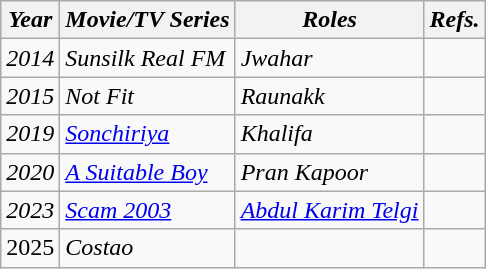<table class="wikitable">
<tr>
<th scope="col"><em>Year</em></th>
<th scope="col"><em>Movie/TV Series</em></th>
<th scope="col"><em>Roles</em></th>
<th><em>Refs.</em></th>
</tr>
<tr>
<td><em>2014</em></td>
<td><em>Sunsilk Real FM</em></td>
<td><em>Jwahar</em></td>
<td></td>
</tr>
<tr>
<td><em>2015</em></td>
<td><em>Not Fit</em></td>
<td><em>Raunakk</em></td>
<td></td>
</tr>
<tr>
<td><em>2019</em></td>
<td><em><a href='#'>Sonchiriya</a></em></td>
<td><em>Khalifa</em></td>
<td></td>
</tr>
<tr>
<td><em>2020</em></td>
<td><a href='#'><em>A Suitable Boy</em></a></td>
<td><em>Pran Kapoor</em></td>
<td></td>
</tr>
<tr>
<td><em>2023</em></td>
<td><em><a href='#'>Scam 2003</a></em></td>
<td><em><a href='#'>Abdul Karim Telgi</a></em></td>
<td></td>
</tr>
<tr>
<td>2025</td>
<td><em>Costao</em></td>
<td></td>
<td></td>
</tr>
</table>
